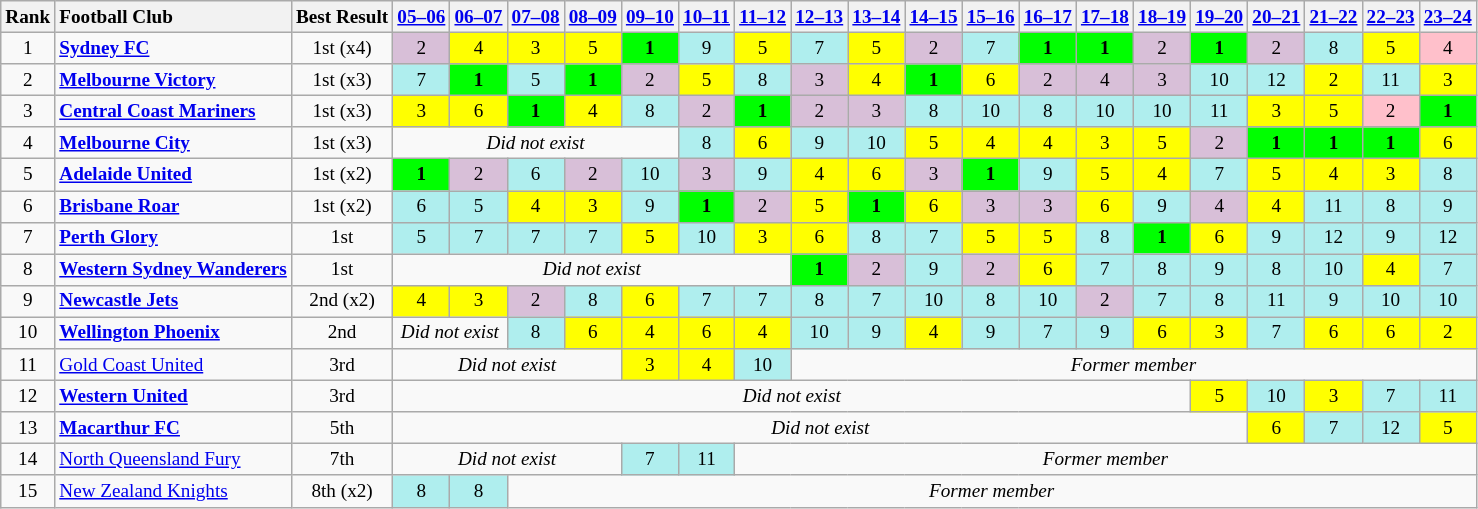<table class="wikitable" style="text-align:center;font-size:80%">
<tr>
<th>Rank</th>
<th style="text-align:left;">Football Club</th>
<th>Best Result</th>
<th><a href='#'>05–06</a></th>
<th><a href='#'>06–07</a></th>
<th><a href='#'>07–08</a></th>
<th><a href='#'>08–09</a></th>
<th><a href='#'>09–10</a></th>
<th><a href='#'>10–11</a></th>
<th><a href='#'>11–12</a></th>
<th><a href='#'>12–13</a></th>
<th><a href='#'>13–14</a></th>
<th><a href='#'>14–15</a></th>
<th><a href='#'>15–16</a></th>
<th><a href='#'>16–17</a></th>
<th><a href='#'>17–18</a></th>
<th><a href='#'>18–19</a></th>
<th><a href='#'>19–20</a></th>
<th><a href='#'>20–21</a></th>
<th><a href='#'>21–22</a></th>
<th><a href='#'>22–23</a></th>
<th><a href='#'>23–24</a></th>
</tr>
<tr>
<td>1</td>
<td style="text-align:left;"><strong><a href='#'>Sydney FC</a></strong></td>
<td>1st (x4)</td>
<td style="background:thistle">2</td>
<td style="background:yellow">4</td>
<td style="background:yellow">3</td>
<td style="background:yellow">5</td>
<td style="background:lime"><strong>1</strong></td>
<td style="background:#afeeee">9</td>
<td style="background:yellow">5</td>
<td style="background:#afeeee">7</td>
<td style="background:yellow">5</td>
<td style="background:thistle">2</td>
<td style="background:#afeeee">7</td>
<td style="background:lime"><strong>1</strong></td>
<td style="background:lime"><strong>1</strong></td>
<td style="background:thistle">2</td>
<td style="background:lime"><strong>1</strong></td>
<td style="background:thistle">2</td>
<td style="background:#afeeee">8</td>
<td style="background:yellow">5</td>
<td style="background:pink">4</td>
</tr>
<tr>
<td>2</td>
<td style="text-align:left;"><strong><a href='#'>Melbourne Victory</a></strong></td>
<td>1st (x3)</td>
<td style="background:#afeeee">7</td>
<td style="background:lime"><strong>1</strong></td>
<td style="background:#afeeee">5</td>
<td style="background:lime"><strong>1</strong></td>
<td style="background:thistle">2</td>
<td style="background:yellow">5</td>
<td style="background:#afeeee">8</td>
<td style="background:thistle">3</td>
<td style="background:yellow">4</td>
<td style="background:lime"><strong>1</strong></td>
<td style="background:yellow">6</td>
<td style="background:thistle">2</td>
<td style="background:thistle">4</td>
<td style="background:thistle">3</td>
<td style="background:#afeeee">10</td>
<td style="background:#afeeee">12</td>
<td style="background:yellow">2</td>
<td style="background:#afeeee">11</td>
<td style="background:yellow">3</td>
</tr>
<tr>
<td>3</td>
<td style="text-align:left;"><strong><a href='#'>Central Coast Mariners</a></strong></td>
<td>1st (x3)</td>
<td style="background:yellow">3</td>
<td style="background:yellow">6</td>
<td style="background:lime"><strong>1</strong></td>
<td style="background:yellow">4</td>
<td style="background:#afeeee">8</td>
<td style="background:thistle">2</td>
<td style="background:lime"><strong>1</strong></td>
<td style="background:thistle">2</td>
<td style="background:thistle">3</td>
<td style="background:#afeeee">8</td>
<td style="background:#afeeee">10</td>
<td style="background:#afeeee">8</td>
<td style="background:#afeeee">10</td>
<td style="background:#afeeee">10</td>
<td style="background:#afeeee">11</td>
<td style="background:yellow">3</td>
<td style="background:yellow">5</td>
<td style="background:pink">2</td>
<td style="background:lime"><strong>1</strong></td>
</tr>
<tr>
<td>4</td>
<td style="text-align:left;"><strong><a href='#'>Melbourne City</a></strong></td>
<td>1st (x3)</td>
<td colspan="5"><em>Did not exist</em></td>
<td style="background:#afeeee">8</td>
<td style="background:yellow">6</td>
<td style="background:#afeeee">9</td>
<td style="background:#afeeee">10</td>
<td style="background:yellow">5</td>
<td style="background:yellow">4</td>
<td style="background:yellow">4</td>
<td style="background:yellow">3</td>
<td style="background:yellow">5</td>
<td style="background:thistle">2</td>
<td style="background:lime"><strong>1</strong></td>
<td style="background:lime"><strong>1</strong></td>
<td style="background:lime"><strong>1</strong></td>
<td style="background:yellow">6</td>
</tr>
<tr>
<td>5</td>
<td style="text-align:left;"><strong><a href='#'>Adelaide United</a></strong></td>
<td>1st (x2)</td>
<td style="background:lime"><strong>1</strong></td>
<td style="background:thistle">2</td>
<td style="background:#afeeee">6</td>
<td style="background:thistle">2</td>
<td style="background:#afeeee">10</td>
<td style="background:thistle">3</td>
<td style="background:#afeeee">9</td>
<td style="background:yellow">4</td>
<td style="background:yellow">6</td>
<td style="background:thistle">3</td>
<td style="background:lime"><strong>1</strong></td>
<td style="background:#afeeee">9</td>
<td style="background:yellow">5</td>
<td style="background:yellow">4</td>
<td style="background:#afeeee">7</td>
<td style="background:yellow">5</td>
<td style="background:yellow">4</td>
<td style="background:yellow">3</td>
<td style="background:#afeeee">8</td>
</tr>
<tr>
<td>6</td>
<td style="text-align:left;"><strong><a href='#'>Brisbane Roar</a></strong></td>
<td>1st (x2)</td>
<td style="background:#afeeee">6</td>
<td style="background:#afeeee">5</td>
<td style="background:yellow">4</td>
<td style="background:yellow">3</td>
<td style="background:#afeeee">9</td>
<td style="background:lime"><strong>1</strong></td>
<td style="background:thistle">2</td>
<td style="background:yellow">5</td>
<td style="background:lime"><strong>1</strong></td>
<td style="background:yellow">6</td>
<td style="background:thistle">3</td>
<td style="background:thistle">3</td>
<td style="background:yellow">6</td>
<td style="background:#afeeee">9</td>
<td style="background:thistle">4</td>
<td style="background:yellow">4</td>
<td style="background:#afeeee">11</td>
<td style="background:#afeeee">8</td>
<td style="background:#afeeee">9</td>
</tr>
<tr>
<td>7</td>
<td style="text-align:left;"><strong><a href='#'>Perth Glory</a></strong></td>
<td>1st</td>
<td style="background:#afeeee">5</td>
<td style="background:#afeeee">7</td>
<td style="background:#afeeee">7</td>
<td style="background:#afeeee">7</td>
<td style="background:yellow">5</td>
<td style="background:#afeeee">10</td>
<td style="background:yellow">3</td>
<td style="background:yellow">6</td>
<td style="background:#afeeee">8</td>
<td style="background:#afeeee">7</td>
<td style="background:yellow">5</td>
<td style="background:yellow">5</td>
<td style="background:#afeeee">8</td>
<td style="background:lime"><strong>1</strong></td>
<td style="background:yellow">6</td>
<td style="background:#afeeee">9</td>
<td style="background:#afeeee">12</td>
<td style="background:#afeeee">9</td>
<td style="background:#afeeee">12</td>
</tr>
<tr>
<td>8</td>
<td style="text-align:left;"><strong><a href='#'>Western Sydney Wanderers</a></strong></td>
<td>1st</td>
<td colspan="7"><em>Did not exist</em></td>
<td style="background:lime"><strong>1</strong></td>
<td style="background:thistle">2</td>
<td style="background:#afeeee">9</td>
<td style="background:thistle">2</td>
<td style="background:yellow">6</td>
<td style="background:#afeeee">7</td>
<td style="background:#afeeee">8</td>
<td style="background:#afeeee">9</td>
<td style="background:#afeeee">8</td>
<td style="background:#afeeee">10</td>
<td style="background:yellow">4</td>
<td style="background:#afeeee">7</td>
</tr>
<tr>
<td>9</td>
<td style="text-align:left;"><strong><a href='#'>Newcastle Jets</a></strong></td>
<td>2nd (x2)</td>
<td style="background:yellow">4</td>
<td style="background:yellow">3</td>
<td style="background:thistle">2</td>
<td style="background:#afeeee">8</td>
<td style="background:yellow">6</td>
<td style="background:#afeeee">7</td>
<td style="background:#afeeee">7</td>
<td style="background:#afeeee">8</td>
<td style="background:#afeeee">7</td>
<td style="background:#afeeee">10</td>
<td style="background:#afeeee">8</td>
<td style="background:#afeeee">10</td>
<td style="background:thistle">2</td>
<td style="background:#afeeee">7</td>
<td style="background:#afeeee">8</td>
<td style="background:#afeeee">11</td>
<td style="background:#afeeee">9</td>
<td style="background:#afeeee">10</td>
<td style="background:#afeeee">10</td>
</tr>
<tr>
<td>10</td>
<td style="text-align:left;"><strong><a href='#'>Wellington Phoenix</a></strong></td>
<td>2nd</td>
<td colspan="2"><em>Did not exist</em></td>
<td style="background:#afeeee">8</td>
<td style="background:yellow">6</td>
<td style="background:yellow">4</td>
<td style="background:yellow">6</td>
<td style="background:yellow">4</td>
<td style="background:#afeeee">10</td>
<td style="background:#afeeee">9</td>
<td style="background:yellow">4</td>
<td style="background:#afeeee">9</td>
<td style="background:#afeeee">7</td>
<td style="background:#afeeee">9</td>
<td style="background:yellow">6</td>
<td style="background:yellow">3</td>
<td style="background:#afeeee">7</td>
<td style="background:yellow">6</td>
<td style="background:yellow">6</td>
<td style="background:yellow">2</td>
</tr>
<tr>
<td>11</td>
<td style="text-align:left;"><a href='#'>Gold Coast United</a></td>
<td>3rd</td>
<td colspan="4"><em>Did not exist</em></td>
<td style="background:yellow">3</td>
<td style="background:yellow">4</td>
<td style="background:#afeeee">10</td>
<td colspan="12"><em>Former member</em></td>
</tr>
<tr>
<td>12</td>
<td style="text-align:left;"><strong><a href='#'>Western United</a></strong></td>
<td>3rd</td>
<td colspan="14"><em>Did not exist</em></td>
<td style="background:yellow">5</td>
<td style="background:#afeeee">10</td>
<td style="background:yellow">3</td>
<td style="background:#afeeee">7</td>
<td style="background:#afeeee">11</td>
</tr>
<tr>
<td>13</td>
<td style="text-align:left;"><strong><a href='#'>Macarthur FC</a></strong></td>
<td>5th</td>
<td colspan="15"><em>Did not exist</em></td>
<td style="background:yellow">6</td>
<td style="background:#afeeee">7</td>
<td style="background:#afeeee">12</td>
<td style="background:yellow">5</td>
</tr>
<tr>
<td>14</td>
<td style="text-align:left;"><a href='#'>North Queensland Fury</a></td>
<td>7th</td>
<td colspan="4"><em>Did not exist</em></td>
<td style="background:#afeeee">7</td>
<td style="background:#afeeee">11</td>
<td colspan="13"><em>Former member</em></td>
</tr>
<tr>
<td>15</td>
<td style="text-align:left;"><a href='#'>New Zealand Knights</a></td>
<td>8th (x2)</td>
<td style="background:#afeeee">8</td>
<td style="background:#afeeee">8</td>
<td colspan="17"><em>Former member</em></td>
</tr>
</table>
